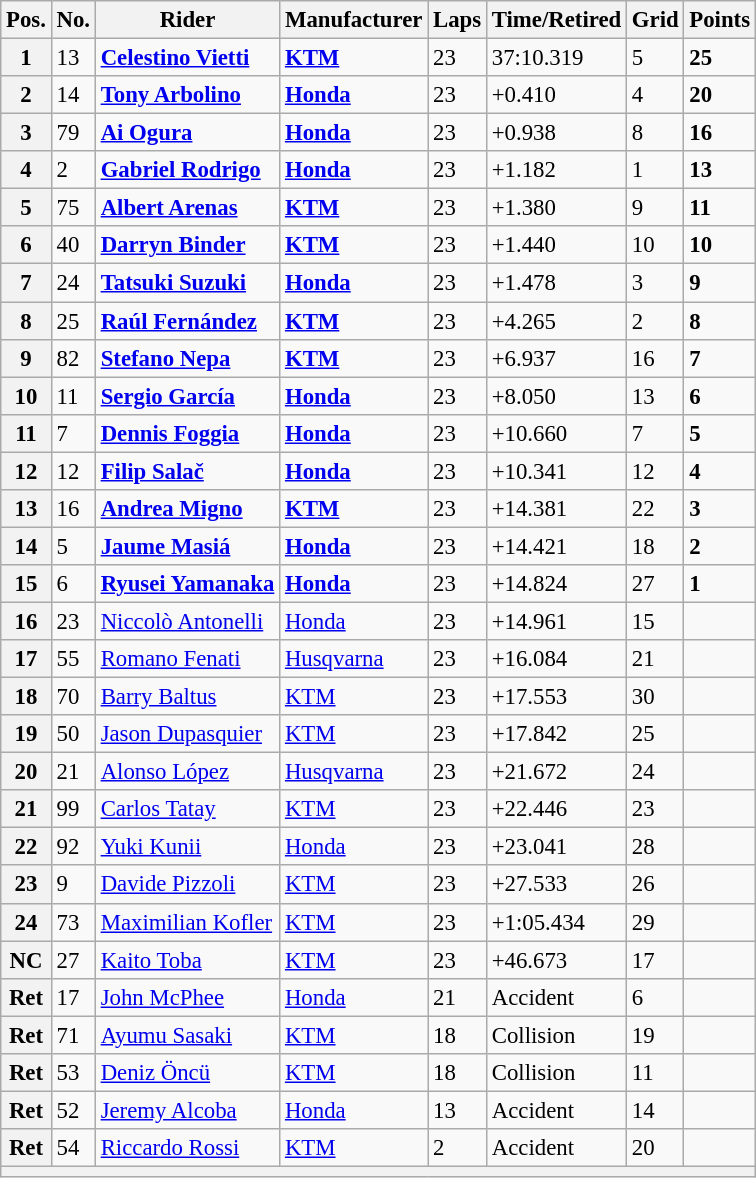<table class="wikitable" style="font-size: 95%;">
<tr>
<th>Pos.</th>
<th>No.</th>
<th>Rider</th>
<th>Manufacturer</th>
<th>Laps</th>
<th>Time/Retired</th>
<th>Grid</th>
<th>Points</th>
</tr>
<tr>
<th>1</th>
<td>13</td>
<td> <strong><a href='#'>Celestino Vietti</a></strong></td>
<td><strong><a href='#'>KTM</a></strong></td>
<td>23</td>
<td>37:10.319</td>
<td>5</td>
<td><strong>25</strong></td>
</tr>
<tr>
<th>2</th>
<td>14</td>
<td> <strong><a href='#'>Tony Arbolino</a></strong></td>
<td><strong><a href='#'>Honda</a></strong></td>
<td>23</td>
<td>+0.410</td>
<td>4</td>
<td><strong>20</strong></td>
</tr>
<tr>
<th>3</th>
<td>79</td>
<td> <strong><a href='#'>Ai Ogura</a></strong></td>
<td><strong><a href='#'>Honda</a></strong></td>
<td>23</td>
<td>+0.938</td>
<td>8</td>
<td><strong>16</strong></td>
</tr>
<tr>
<th>4</th>
<td>2</td>
<td> <strong><a href='#'>Gabriel Rodrigo</a></strong></td>
<td><strong><a href='#'>Honda</a></strong></td>
<td>23</td>
<td>+1.182</td>
<td>1</td>
<td><strong>13</strong></td>
</tr>
<tr>
<th>5</th>
<td>75</td>
<td> <strong><a href='#'>Albert Arenas</a></strong></td>
<td><strong><a href='#'>KTM</a></strong></td>
<td>23</td>
<td>+1.380</td>
<td>9</td>
<td><strong>11</strong></td>
</tr>
<tr>
<th>6</th>
<td>40</td>
<td> <strong><a href='#'>Darryn Binder</a></strong></td>
<td><strong><a href='#'>KTM</a></strong></td>
<td>23</td>
<td>+1.440</td>
<td>10</td>
<td><strong>10</strong></td>
</tr>
<tr>
<th>7</th>
<td>24</td>
<td> <strong><a href='#'>Tatsuki Suzuki</a></strong></td>
<td><strong><a href='#'>Honda</a></strong></td>
<td>23</td>
<td>+1.478</td>
<td>3</td>
<td><strong>9</strong></td>
</tr>
<tr>
<th>8</th>
<td>25</td>
<td> <strong><a href='#'>Raúl Fernández</a></strong></td>
<td><strong><a href='#'>KTM</a></strong></td>
<td>23</td>
<td>+4.265</td>
<td>2</td>
<td><strong>8</strong></td>
</tr>
<tr>
<th>9</th>
<td>82</td>
<td> <strong><a href='#'>Stefano Nepa</a></strong></td>
<td><strong><a href='#'>KTM</a></strong></td>
<td>23</td>
<td>+6.937</td>
<td>16</td>
<td><strong>7</strong></td>
</tr>
<tr>
<th>10</th>
<td>11</td>
<td> <strong><a href='#'>Sergio García</a></strong></td>
<td><strong><a href='#'>Honda</a></strong></td>
<td>23</td>
<td>+8.050</td>
<td>13</td>
<td><strong>6</strong></td>
</tr>
<tr>
<th>11</th>
<td>7</td>
<td> <strong><a href='#'>Dennis Foggia</a></strong></td>
<td><strong><a href='#'>Honda</a></strong></td>
<td>23</td>
<td>+10.660</td>
<td>7</td>
<td><strong>5</strong></td>
</tr>
<tr>
<th>12</th>
<td>12</td>
<td> <strong><a href='#'>Filip Salač</a></strong></td>
<td><strong><a href='#'>Honda</a></strong></td>
<td>23</td>
<td>+10.341</td>
<td>12</td>
<td><strong>4</strong></td>
</tr>
<tr>
<th>13</th>
<td>16</td>
<td> <strong><a href='#'>Andrea Migno</a></strong></td>
<td><strong><a href='#'>KTM</a></strong></td>
<td>23</td>
<td>+14.381</td>
<td>22</td>
<td><strong>3</strong></td>
</tr>
<tr>
<th>14</th>
<td>5</td>
<td> <strong><a href='#'>Jaume Masiá</a></strong></td>
<td><strong><a href='#'>Honda</a></strong></td>
<td>23</td>
<td>+14.421</td>
<td>18</td>
<td><strong>2</strong></td>
</tr>
<tr>
<th>15</th>
<td>6</td>
<td> <strong><a href='#'>Ryusei Yamanaka</a></strong></td>
<td><strong><a href='#'>Honda</a></strong></td>
<td>23</td>
<td>+14.824</td>
<td>27</td>
<td><strong>1</strong></td>
</tr>
<tr>
<th>16</th>
<td>23</td>
<td> <a href='#'>Niccolò Antonelli</a></td>
<td><a href='#'>Honda</a></td>
<td>23</td>
<td>+14.961</td>
<td>15</td>
<td></td>
</tr>
<tr>
<th>17</th>
<td>55</td>
<td> <a href='#'>Romano Fenati</a></td>
<td><a href='#'>Husqvarna</a></td>
<td>23</td>
<td>+16.084</td>
<td>21</td>
<td></td>
</tr>
<tr>
<th>18</th>
<td>70</td>
<td> <a href='#'>Barry Baltus</a></td>
<td><a href='#'>KTM</a></td>
<td>23</td>
<td>+17.553</td>
<td>30</td>
<td></td>
</tr>
<tr>
<th>19</th>
<td>50</td>
<td> <a href='#'>Jason Dupasquier</a></td>
<td><a href='#'>KTM</a></td>
<td>23</td>
<td>+17.842</td>
<td>25</td>
<td></td>
</tr>
<tr>
<th>20</th>
<td>21</td>
<td> <a href='#'>Alonso López</a></td>
<td><a href='#'>Husqvarna</a></td>
<td>23</td>
<td>+21.672</td>
<td>24</td>
<td></td>
</tr>
<tr>
<th>21</th>
<td>99</td>
<td> <a href='#'>Carlos Tatay</a></td>
<td><a href='#'>KTM</a></td>
<td>23</td>
<td>+22.446</td>
<td>23</td>
<td></td>
</tr>
<tr>
<th>22</th>
<td>92</td>
<td> <a href='#'>Yuki Kunii</a></td>
<td><a href='#'>Honda</a></td>
<td>23</td>
<td>+23.041</td>
<td>28</td>
<td></td>
</tr>
<tr>
<th>23</th>
<td>9</td>
<td> <a href='#'>Davide Pizzoli</a></td>
<td><a href='#'>KTM</a></td>
<td>23</td>
<td>+27.533</td>
<td>26</td>
<td></td>
</tr>
<tr>
<th>24</th>
<td>73</td>
<td> <a href='#'>Maximilian Kofler</a></td>
<td><a href='#'>KTM</a></td>
<td>23</td>
<td>+1:05.434</td>
<td>29</td>
<td></td>
</tr>
<tr>
<th>NC</th>
<td>27</td>
<td> <a href='#'>Kaito Toba</a></td>
<td><a href='#'>KTM</a></td>
<td>23</td>
<td>+46.673</td>
<td>17</td>
<td></td>
</tr>
<tr>
<th>Ret</th>
<td>17</td>
<td> <a href='#'>John McPhee</a></td>
<td><a href='#'>Honda</a></td>
<td>21</td>
<td>Accident</td>
<td>6</td>
<td></td>
</tr>
<tr>
<th>Ret</th>
<td>71</td>
<td> <a href='#'>Ayumu Sasaki</a></td>
<td><a href='#'>KTM</a></td>
<td>18</td>
<td>Collision</td>
<td>19</td>
<td></td>
</tr>
<tr>
<th>Ret</th>
<td>53</td>
<td> <a href='#'>Deniz Öncü</a></td>
<td><a href='#'>KTM</a></td>
<td>18</td>
<td>Collision</td>
<td>11</td>
<td></td>
</tr>
<tr>
<th>Ret</th>
<td>52</td>
<td> <a href='#'>Jeremy Alcoba</a></td>
<td><a href='#'>Honda</a></td>
<td>13</td>
<td>Accident</td>
<td>14</td>
<td></td>
</tr>
<tr>
<th>Ret</th>
<td>54</td>
<td> <a href='#'>Riccardo Rossi</a></td>
<td><a href='#'>KTM</a></td>
<td>2</td>
<td>Accident</td>
<td>20</td>
<td></td>
</tr>
<tr>
<th colspan=8></th>
</tr>
</table>
